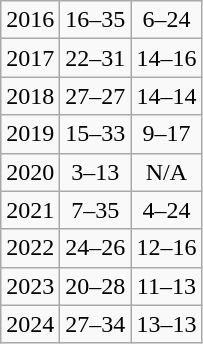<table class="wikitable" style="text-align:center;">
<tr>
<td>2016</td>
<td>16–35</td>
<td>6–24</td>
</tr>
<tr>
<td>2017</td>
<td>22–31</td>
<td>14–16</td>
</tr>
<tr>
<td>2018</td>
<td>27–27</td>
<td>14–14</td>
</tr>
<tr>
<td>2019</td>
<td>15–33</td>
<td>9–17</td>
</tr>
<tr>
<td>2020</td>
<td>3–13</td>
<td>N/A</td>
</tr>
<tr>
<td>2021</td>
<td>7–35</td>
<td>4–24</td>
</tr>
<tr>
<td>2022</td>
<td>24–26</td>
<td>12–16</td>
</tr>
<tr>
<td>2023</td>
<td>20–28</td>
<td>11–13</td>
</tr>
<tr>
<td>2024</td>
<td>27–34</td>
<td>13–13</td>
</tr>
</table>
